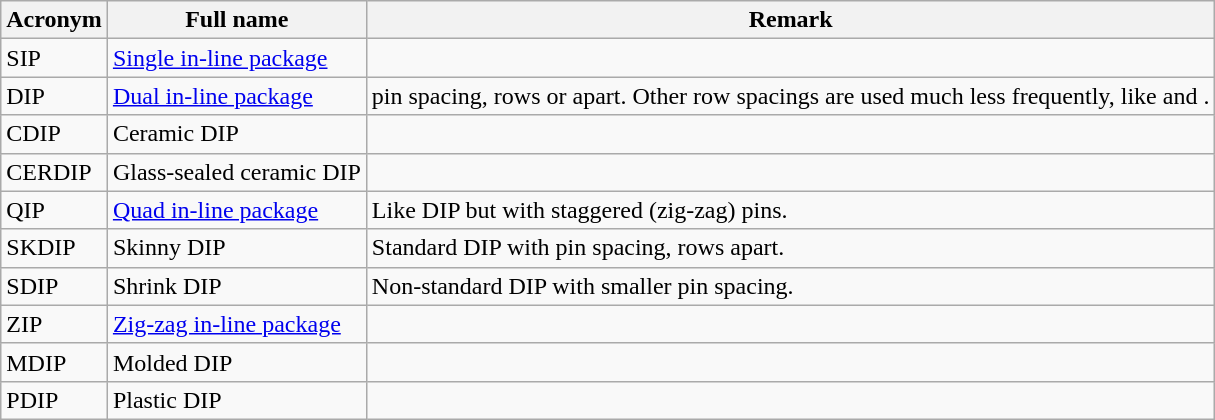<table class="wikitable">
<tr>
<th>Acronym</th>
<th>Full name</th>
<th>Remark</th>
</tr>
<tr>
<td>SIP</td>
<td><a href='#'>Single in-line package</a></td>
<td></td>
</tr>
<tr>
<td>DIP</td>
<td><a href='#'>Dual in-line package</a></td>
<td> pin spacing, rows  or  apart.  Other row spacings are used much less frequently, like  and .</td>
</tr>
<tr>
<td>CDIP</td>
<td>Ceramic DIP</td>
<td></td>
</tr>
<tr>
<td>CERDIP</td>
<td>Glass-sealed ceramic DIP</td>
<td></td>
</tr>
<tr>
<td>QIP</td>
<td><a href='#'>Quad in-line package</a></td>
<td>Like DIP but with staggered (zig-zag) pins.</td>
</tr>
<tr>
<td>SKDIP</td>
<td>Skinny DIP</td>
<td>Standard DIP with  pin spacing, rows  apart.</td>
</tr>
<tr>
<td>SDIP</td>
<td>Shrink DIP</td>
<td>Non-standard DIP with smaller  pin spacing.</td>
</tr>
<tr>
<td>ZIP</td>
<td><a href='#'>Zig-zag in-line package</a></td>
<td></td>
</tr>
<tr>
<td>MDIP</td>
<td>Molded DIP</td>
<td></td>
</tr>
<tr>
<td>PDIP</td>
<td>Plastic DIP</td>
<td></td>
</tr>
</table>
